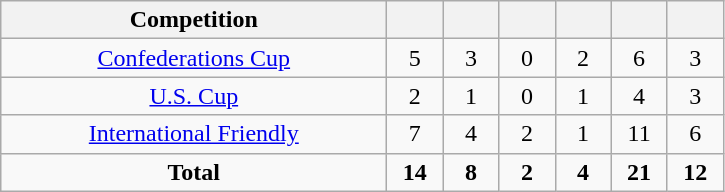<table class="wikitable" style="text-align: center;">
<tr>
<th width=250>Competition</th>
<th width=30></th>
<th width=30></th>
<th width=30></th>
<th width=30></th>
<th width=30></th>
<th width=30></th>
</tr>
<tr>
<td><a href='#'>Confederations Cup</a></td>
<td>5</td>
<td>3</td>
<td>0</td>
<td>2</td>
<td>6</td>
<td>3</td>
</tr>
<tr>
<td><a href='#'>U.S. Cup</a></td>
<td>2</td>
<td>1</td>
<td>0</td>
<td>1</td>
<td>4</td>
<td>3</td>
</tr>
<tr>
<td><a href='#'>International Friendly</a></td>
<td>7</td>
<td>4</td>
<td>2</td>
<td>1</td>
<td>11</td>
<td>6</td>
</tr>
<tr>
<td><strong>Total</strong></td>
<td><strong>14</strong></td>
<td><strong>8</strong></td>
<td><strong>2</strong></td>
<td><strong>4</strong></td>
<td><strong>21</strong></td>
<td><strong>12</strong></td>
</tr>
</table>
